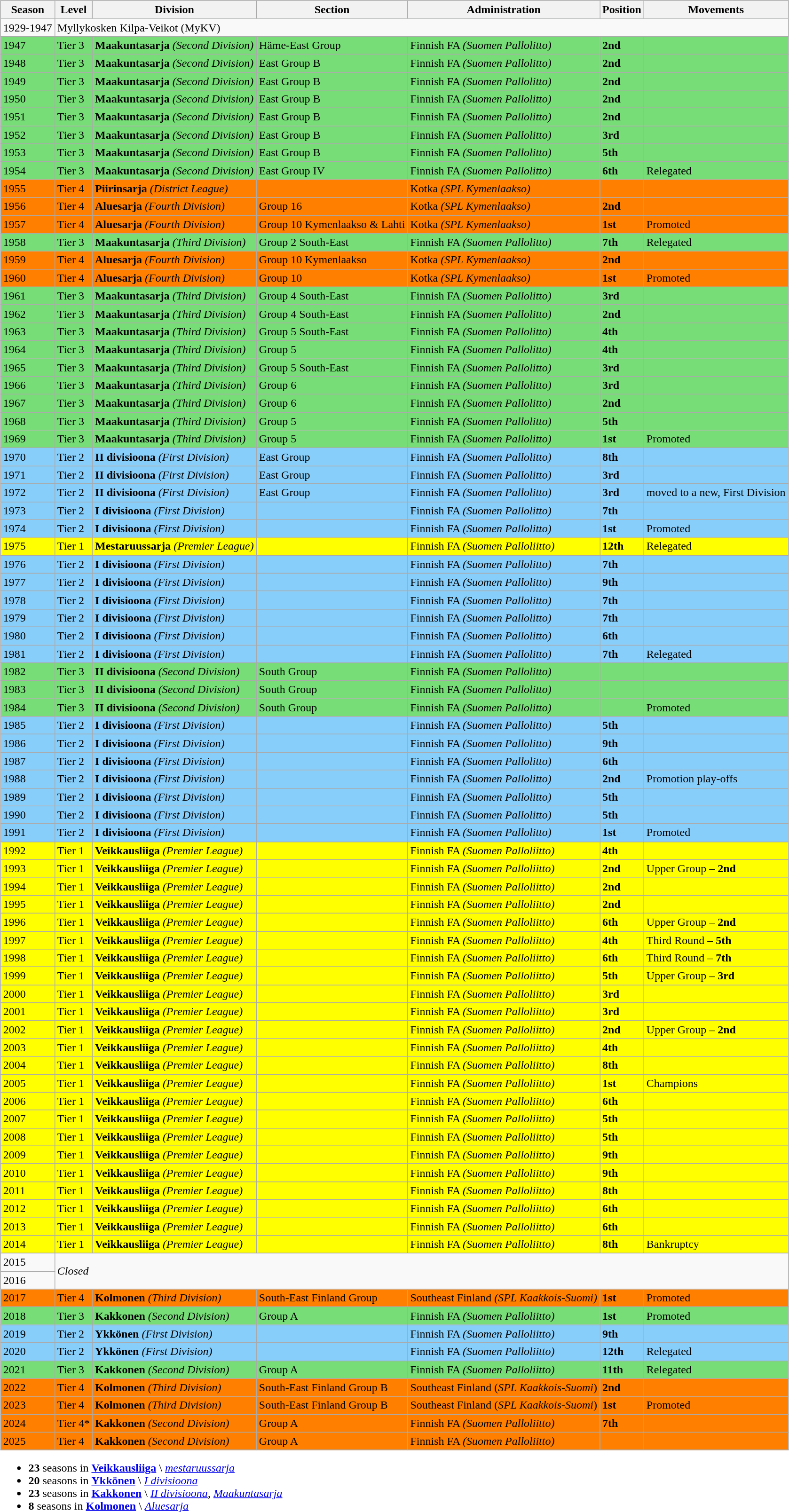<table>
<tr>
<td valign="top" width=0%><br><table class="wikitable">
<tr style="background:#f0f6fa;">
<th><strong>Season</strong></th>
<th><strong>Level</strong></th>
<th><strong>Division</strong></th>
<th><strong>Section</strong></th>
<th><strong>Administration</strong></th>
<th><strong>Position</strong></th>
<th><strong>Movements</strong></th>
</tr>
<tr>
<td>1929-1947</td>
<td colspan="9">Myllykosken Kilpa-Veikot (MyKV)</td>
</tr>
<tr>
<td style="background:#77DD77;">1947</td>
<td style="background:#77DD77;">Tier 3</td>
<td style="background:#77DD77;"><strong>Maakuntasarja</strong> <em>(Second Division)</em></td>
<td style="background:#77DD77;">Häme-East Group</td>
<td style="background:#77DD77;">Finnish FA <em>(Suomen Pallolitto)</em></td>
<td style="background:#77DD77;"><strong>2nd</strong></td>
<td style="background:#77DD77;"></td>
</tr>
<tr>
<td style="background:#77DD77;">1948</td>
<td style="background:#77DD77;">Tier 3</td>
<td style="background:#77DD77;"><strong>Maakuntasarja</strong> <em>(Second Division)</em></td>
<td style="background:#77DD77;">East Group B</td>
<td style="background:#77DD77;">Finnish FA <em>(Suomen Pallolitto)</em></td>
<td style="background:#77DD77;"><strong>2nd</strong></td>
<td style="background:#77DD77;"></td>
</tr>
<tr>
<td style="background:#77DD77;">1949</td>
<td style="background:#77DD77;">Tier 3</td>
<td style="background:#77DD77;"><strong>Maakuntasarja</strong> <em>(Second Division)</em></td>
<td style="background:#77DD77;">East Group B</td>
<td style="background:#77DD77;">Finnish FA <em>(Suomen Pallolitto)</em></td>
<td style="background:#77DD77;"><strong>2nd</strong></td>
<td style="background:#77DD77;"></td>
</tr>
<tr>
<td style="background:#77DD77;">1950</td>
<td style="background:#77DD77;">Tier 3</td>
<td style="background:#77DD77;"><strong>Maakuntasarja</strong> <em>(Second Division)</em></td>
<td style="background:#77DD77;">East Group B</td>
<td style="background:#77DD77;">Finnish FA <em>(Suomen Pallolitto)</em></td>
<td style="background:#77DD77;"><strong>2nd</strong></td>
<td style="background:#77DD77;"></td>
</tr>
<tr>
<td style="background:#77DD77;">1951</td>
<td style="background:#77DD77;">Tier 3</td>
<td style="background:#77DD77;"><strong>Maakuntasarja</strong> <em>(Second Division)</em></td>
<td style="background:#77DD77;">East Group B</td>
<td style="background:#77DD77;">Finnish FA <em>(Suomen Pallolitto)</em></td>
<td style="background:#77DD77;"><strong>2nd</strong></td>
<td style="background:#77DD77;"></td>
</tr>
<tr>
<td style="background:#77DD77;">1952</td>
<td style="background:#77DD77;">Tier 3</td>
<td style="background:#77DD77;"><strong>Maakuntasarja</strong> <em>(Second Division)</em></td>
<td style="background:#77DD77;">East Group B</td>
<td style="background:#77DD77;">Finnish FA <em>(Suomen Pallolitto)</em></td>
<td style="background:#77DD77;"><strong>3rd</strong></td>
<td style="background:#77DD77;"></td>
</tr>
<tr>
<td style="background:#77DD77;">1953</td>
<td style="background:#77DD77;">Tier 3</td>
<td style="background:#77DD77;"><strong>Maakuntasarja</strong> <em>(Second Division)</em></td>
<td style="background:#77DD77;">East Group B</td>
<td style="background:#77DD77;">Finnish FA <em>(Suomen Pallolitto)</em></td>
<td style="background:#77DD77;"><strong>5th</strong></td>
<td style="background:#77DD77;"></td>
</tr>
<tr>
<td style="background:#77DD77;">1954</td>
<td style="background:#77DD77;">Tier 3</td>
<td style="background:#77DD77;"><strong>Maakuntasarja</strong> <em>(Second Division)</em></td>
<td style="background:#77DD77;">East Group IV</td>
<td style="background:#77DD77;">Finnish FA <em>(Suomen Pallolitto)</em></td>
<td style="background:#77DD77;"><strong>6th</strong></td>
<td style="background:#77DD77;">Relegated</td>
</tr>
<tr>
<td style="background:#FF7F00;">1955</td>
<td style="background:#FF7F00;">Tier 4</td>
<td style="background:#FF7F00;"><strong>Piirinsarja</strong> <em>(District League)</em></td>
<td style="background:#FF7F00;"></td>
<td style="background:#FF7F00;">Kotka <em>(SPL Kymenlaakso)</em></td>
<td style="background:#FF7F00;"></td>
<td style="background:#FF7F00;"></td>
</tr>
<tr>
<td style="background:#FF7F00;">1956</td>
<td style="background:#FF7F00;">Tier 4</td>
<td style="background:#FF7F00;"><strong>Aluesarja</strong> <em>(Fourth Division)</em></td>
<td style="background:#FF7F00;">Group 16</td>
<td style="background:#FF7F00;">Kotka <em>(SPL Kymenlaakso)</em></td>
<td style="background:#FF7F00;"><strong>2nd</strong></td>
<td style="background:#FF7F00;"></td>
</tr>
<tr>
<td style="background:#FF7F00;">1957</td>
<td style="background:#FF7F00;">Tier 4</td>
<td style="background:#FF7F00;"><strong>Aluesarja</strong> <em>(Fourth Division)</em></td>
<td style="background:#FF7F00;">Group 10 Kymenlaakso & Lahti</td>
<td style="background:#FF7F00;">Kotka <em>(SPL Kymenlaakso)</em></td>
<td style="background:#FF7F00;"><strong>1st</strong></td>
<td style="background:#FF7F00;">Promoted</td>
</tr>
<tr>
<td style="background:#77DD77;">1958</td>
<td style="background:#77DD77;">Tier 3</td>
<td style="background:#77DD77;"><strong>Maakuntasarja</strong> <em>(Third Division)</em></td>
<td style="background:#77DD77;">Group 2 South-East</td>
<td style="background:#77DD77;">Finnish FA <em>(Suomen Pallolitto)</em></td>
<td style="background:#77DD77;"><strong>7th</strong></td>
<td style="background:#77DD77;">Relegated</td>
</tr>
<tr>
<td style="background:#FF7F00;">1959</td>
<td style="background:#FF7F00;">Tier 4</td>
<td style="background:#FF7F00;"><strong>Aluesarja</strong> <em>(Fourth Division)</em></td>
<td style="background:#FF7F00;">Group 10 Kymenlaakso</td>
<td style="background:#FF7F00;">Kotka <em>(SPL Kymenlaakso)</em></td>
<td style="background:#FF7F00;"><strong>2nd</strong></td>
<td style="background:#FF7F00;"></td>
</tr>
<tr>
<td style="background:#FF7F00;">1960</td>
<td style="background:#FF7F00;">Tier 4</td>
<td style="background:#FF7F00;"><strong>Aluesarja</strong> <em>(Fourth Division)</em></td>
<td style="background:#FF7F00;">Group 10</td>
<td style="background:#FF7F00;">Kotka <em>(SPL Kymenlaakso)</em></td>
<td style="background:#FF7F00;"><strong>1st</strong></td>
<td style="background:#FF7F00;">Promoted</td>
</tr>
<tr>
<td style="background:#77DD77;">1961</td>
<td style="background:#77DD77;">Tier 3</td>
<td style="background:#77DD77;"><strong>Maakuntasarja</strong> <em>(Third Division)</em></td>
<td style="background:#77DD77;">Group 4 South-East</td>
<td style="background:#77DD77;">Finnish FA <em>(Suomen Pallolitto)</em></td>
<td style="background:#77DD77;"><strong>3rd</strong></td>
<td style="background:#77DD77;"></td>
</tr>
<tr>
<td style="background:#77DD77;">1962</td>
<td style="background:#77DD77;">Tier 3</td>
<td style="background:#77DD77;"><strong>Maakuntasarja</strong> <em>(Third Division)</em></td>
<td style="background:#77DD77;">Group 4 South-East</td>
<td style="background:#77DD77;">Finnish FA <em>(Suomen Pallolitto)</em></td>
<td style="background:#77DD77;"><strong>2nd</strong></td>
<td style="background:#77DD77;"></td>
</tr>
<tr>
<td style="background:#77DD77;">1963</td>
<td style="background:#77DD77;">Tier 3</td>
<td style="background:#77DD77;"><strong>Maakuntasarja</strong> <em>(Third Division)</em></td>
<td style="background:#77DD77;">Group 5 South-East</td>
<td style="background:#77DD77;">Finnish FA <em>(Suomen Pallolitto)</em></td>
<td style="background:#77DD77;"><strong>4th</strong></td>
<td style="background:#77DD77;"></td>
</tr>
<tr>
<td style="background:#77DD77;">1964</td>
<td style="background:#77DD77;">Tier 3</td>
<td style="background:#77DD77;"><strong>Maakuntasarja</strong> <em>(Third Division)</em></td>
<td style="background:#77DD77;">Group 5</td>
<td style="background:#77DD77;">Finnish FA <em>(Suomen Pallolitto)</em></td>
<td style="background:#77DD77;"><strong>4th</strong></td>
<td style="background:#77DD77;"></td>
</tr>
<tr>
<td style="background:#77DD77;">1965</td>
<td style="background:#77DD77;">Tier 3</td>
<td style="background:#77DD77;"><strong>Maakuntasarja</strong> <em>(Third Division)</em></td>
<td style="background:#77DD77;">Group 5 South-East</td>
<td style="background:#77DD77;">Finnish FA <em>(Suomen Pallolitto)</em></td>
<td style="background:#77DD77;"><strong>3rd</strong></td>
<td style="background:#77DD77;"></td>
</tr>
<tr>
<td style="background:#77DD77;">1966</td>
<td style="background:#77DD77;">Tier 3</td>
<td style="background:#77DD77;"><strong>Maakuntasarja</strong> <em>(Third Division)</em></td>
<td style="background:#77DD77;">Group 6</td>
<td style="background:#77DD77;">Finnish FA <em>(Suomen Pallolitto)</em></td>
<td style="background:#77DD77;"><strong>3rd</strong></td>
<td style="background:#77DD77;"></td>
</tr>
<tr>
<td style="background:#77DD77;">1967</td>
<td style="background:#77DD77;">Tier 3</td>
<td style="background:#77DD77;"><strong>Maakuntasarja</strong> <em>(Third Division)</em></td>
<td style="background:#77DD77;">Group 6</td>
<td style="background:#77DD77;">Finnish FA <em>(Suomen Pallolitto)</em></td>
<td style="background:#77DD77;"><strong>2nd</strong></td>
<td style="background:#77DD77;"></td>
</tr>
<tr>
<td style="background:#77DD77;">1968</td>
<td style="background:#77DD77;">Tier 3</td>
<td style="background:#77DD77;"><strong>Maakuntasarja</strong> <em>(Third Division)</em></td>
<td style="background:#77DD77;">Group 5</td>
<td style="background:#77DD77;">Finnish FA <em>(Suomen Pallolitto)</em></td>
<td style="background:#77DD77;"><strong>5th</strong></td>
<td style="background:#77DD77;"></td>
</tr>
<tr>
<td style="background:#77DD77;">1969</td>
<td style="background:#77DD77;">Tier 3</td>
<td style="background:#77DD77;"><strong>Maakuntasarja</strong> <em>(Third Division)</em></td>
<td style="background:#77DD77;">Group 5</td>
<td style="background:#77DD77;">Finnish FA <em>(Suomen Pallolitto)</em></td>
<td style="background:#77DD77;"><strong>1st</strong></td>
<td style="background:#77DD77;">Promoted</td>
</tr>
<tr>
<td style="background:#87CEFA;">1970</td>
<td style="background:#87CEFA;">Tier 2</td>
<td style="background:#87CEFA;"><strong>II divisioona</strong> <em>(First Division)</em></td>
<td style="background:#87CEFA;">East Group</td>
<td style="background:#87CEFA;">Finnish FA <em>(Suomen Pallolitto)</em></td>
<td style="background:#87CEFA;"><strong>8th</strong></td>
<td style="background:#87CEFA;"></td>
</tr>
<tr>
<td style="background:#87CEFA;">1971</td>
<td style="background:#87CEFA;">Tier 2</td>
<td style="background:#87CEFA;"><strong>II divisioona</strong> <em>(First Division)</em></td>
<td style="background:#87CEFA;">East Group</td>
<td style="background:#87CEFA;">Finnish FA <em>(Suomen Pallolitto)</em></td>
<td style="background:#87CEFA;"><strong>3rd</strong></td>
<td style="background:#87CEFA;"></td>
</tr>
<tr>
<td style="background:#87CEFA;">1972</td>
<td style="background:#87CEFA;">Tier 2</td>
<td style="background:#87CEFA;"><strong>II divisioona</strong> <em>(First Division)</em></td>
<td style="background:#87CEFA;">East Group</td>
<td style="background:#87CEFA;">Finnish FA <em>(Suomen Pallolitto)</em></td>
<td style="background:#87CEFA;"><strong>3rd</strong></td>
<td style="background:#87CEFA;">moved to a new, First Division</td>
</tr>
<tr>
<td style="background:#87CEFA;">1973</td>
<td style="background:#87CEFA;">Tier 2</td>
<td style="background:#87CEFA;"><strong> I divisioona</strong> <em>(First Division)</em></td>
<td style="background:#87CEFA;"></td>
<td style="background:#87CEFA;">Finnish FA <em>(Suomen Pallolitto)</em></td>
<td style="background:#87CEFA;"><strong>7th</strong></td>
<td style="background:#87CEFA;"></td>
</tr>
<tr>
<td style="background:#87CEFA;">1974</td>
<td style="background:#87CEFA;">Tier 2</td>
<td style="background:#87CEFA;"><strong> I divisioona</strong> <em>(First Division)</em></td>
<td style="background:#87CEFA;"></td>
<td style="background:#87CEFA;">Finnish FA <em>(Suomen Pallolitto)</em></td>
<td style="background:#87CEFA;"><strong>1st</strong></td>
<td style="background:#87CEFA;">Promoted</td>
</tr>
<tr>
<td style="background:#FFFF00;">1975</td>
<td style="background:#FFFF00;">Tier 1</td>
<td style="background:#FFFF00;"><strong> Mestaruussarja</strong> <em>(Premier League)</em></td>
<td style="background:#FFFF00;"></td>
<td style="background:#FFFF00;">Finnish FA <em>(Suomen Palloliitto)</em></td>
<td style="background:#FFFF00;"><strong>12th</strong></td>
<td style="background:#FFFF00;">Relegated</td>
</tr>
<tr>
<td style="background:#87CEFA;">1976</td>
<td style="background:#87CEFA;">Tier 2</td>
<td style="background:#87CEFA;"><strong> I divisioona</strong> <em>(First Division)</em></td>
<td style="background:#87CEFA;"></td>
<td style="background:#87CEFA;">Finnish FA <em>(Suomen Pallolitto)</em></td>
<td style="background:#87CEFA;"><strong>7th</strong></td>
<td style="background:#87CEFA;"></td>
</tr>
<tr>
<td style="background:#87CEFA;">1977</td>
<td style="background:#87CEFA;">Tier 2</td>
<td style="background:#87CEFA;"><strong> I divisioona</strong> <em>(First Division)</em></td>
<td style="background:#87CEFA;"></td>
<td style="background:#87CEFA;">Finnish FA <em>(Suomen Pallolitto)</em></td>
<td style="background:#87CEFA;"><strong>9th</strong></td>
<td style="background:#87CEFA;"></td>
</tr>
<tr>
<td style="background:#87CEFA;">1978</td>
<td style="background:#87CEFA;">Tier 2</td>
<td style="background:#87CEFA;"><strong> I divisioona</strong> <em>(First Division)</em></td>
<td style="background:#87CEFA;"></td>
<td style="background:#87CEFA;">Finnish FA <em>(Suomen Pallolitto)</em></td>
<td style="background:#87CEFA;"><strong>7th</strong></td>
<td style="background:#87CEFA;"></td>
</tr>
<tr>
<td style="background:#87CEFA;">1979</td>
<td style="background:#87CEFA;">Tier 2</td>
<td style="background:#87CEFA;"><strong> I divisioona</strong> <em>(First Division)</em></td>
<td style="background:#87CEFA;"></td>
<td style="background:#87CEFA;">Finnish FA <em>(Suomen Pallolitto)</em></td>
<td style="background:#87CEFA;"><strong>7th</strong></td>
<td style="background:#87CEFA;"></td>
</tr>
<tr>
<td style="background:#87CEFA;">1980</td>
<td style="background:#87CEFA;">Tier 2</td>
<td style="background:#87CEFA;"><strong> I divisioona</strong> <em>(First Division)</em></td>
<td style="background:#87CEFA;"></td>
<td style="background:#87CEFA;">Finnish FA <em>(Suomen Pallolitto)</em></td>
<td style="background:#87CEFA;"><strong>6th</strong></td>
<td style="background:#87CEFA;"></td>
</tr>
<tr>
<td style="background:#87CEFA;">1981</td>
<td style="background:#87CEFA;">Tier 2</td>
<td style="background:#87CEFA;"><strong> I divisioona</strong> <em>(First Division)</em></td>
<td style="background:#87CEFA;"></td>
<td style="background:#87CEFA;">Finnish FA <em>(Suomen Pallolitto)</em></td>
<td style="background:#87CEFA;"><strong>7th</strong></td>
<td style="background:#87CEFA;">Relegated</td>
</tr>
<tr>
<td style="background:#77DD77;">1982</td>
<td style="background:#77DD77;">Tier 3</td>
<td style="background:#77DD77;"><strong>II divisioona</strong> <em>(Second Division)</em></td>
<td style="background:#77DD77;">South Group</td>
<td style="background:#77DD77;">Finnish FA <em>(Suomen Pallolitto)</em></td>
<td style="background:#77DD77;"></td>
<td style="background:#77DD77;"></td>
</tr>
<tr>
<td style="background:#77DD77;">1983</td>
<td style="background:#77DD77;">Tier 3</td>
<td style="background:#77DD77;"><strong>II divisioona</strong> <em>(Second Division)</em></td>
<td style="background:#77DD77;">South Group</td>
<td style="background:#77DD77;">Finnish FA <em>(Suomen Pallolitto)</em></td>
<td style="background:#77DD77;"></td>
<td style="background:#77DD77;"></td>
</tr>
<tr>
<td style="background:#77DD77;">1984</td>
<td style="background:#77DD77;">Tier 3</td>
<td style="background:#77DD77;"><strong>II divisioona</strong> <em>(Second Division)</em></td>
<td style="background:#77DD77;">South Group</td>
<td style="background:#77DD77;">Finnish FA <em>(Suomen Pallolitto)</em></td>
<td style="background:#77DD77;"></td>
<td style="background:#77DD77;">Promoted</td>
</tr>
<tr>
<td style="background:#87CEFA;">1985</td>
<td style="background:#87CEFA;">Tier 2</td>
<td style="background:#87CEFA;"><strong> I divisioona</strong> <em>(First Division)</em></td>
<td style="background:#87CEFA;"></td>
<td style="background:#87CEFA;">Finnish FA <em>(Suomen Pallolitto)</em></td>
<td style="background:#87CEFA;"><strong>5th</strong></td>
<td style="background:#87CEFA;"></td>
</tr>
<tr>
<td style="background:#87CEFA;">1986</td>
<td style="background:#87CEFA;">Tier 2</td>
<td style="background:#87CEFA;"><strong> I divisioona</strong> <em>(First Division)</em></td>
<td style="background:#87CEFA;"></td>
<td style="background:#87CEFA;">Finnish FA <em>(Suomen Pallolitto)</em></td>
<td style="background:#87CEFA;"><strong>9th</strong></td>
<td style="background:#87CEFA;"></td>
</tr>
<tr>
<td style="background:#87CEFA;">1987</td>
<td style="background:#87CEFA;">Tier 2</td>
<td style="background:#87CEFA;"><strong> I divisioona</strong> <em>(First Division)</em></td>
<td style="background:#87CEFA;"></td>
<td style="background:#87CEFA;">Finnish FA <em>(Suomen Pallolitto)</em></td>
<td style="background:#87CEFA;"><strong>6th</strong></td>
<td style="background:#87CEFA;"></td>
</tr>
<tr>
<td style="background:#87CEFA;">1988</td>
<td style="background:#87CEFA;">Tier 2</td>
<td style="background:#87CEFA;"><strong> I divisioona</strong> <em>(First Division)</em></td>
<td style="background:#87CEFA;"></td>
<td style="background:#87CEFA;">Finnish FA <em>(Suomen Pallolitto)</em></td>
<td style="background:#87CEFA;"><strong>2nd</strong></td>
<td style="background:#87CEFA;">Promotion play-offs</td>
</tr>
<tr>
<td style="background:#87CEFA;">1989</td>
<td style="background:#87CEFA;">Tier 2</td>
<td style="background:#87CEFA;"><strong> I divisioona</strong> <em>(First Division)</em></td>
<td style="background:#87CEFA;"></td>
<td style="background:#87CEFA;">Finnish FA <em>(Suomen Pallolitto)</em></td>
<td style="background:#87CEFA;"><strong>5th</strong></td>
<td style="background:#87CEFA;"></td>
</tr>
<tr>
<td style="background:#87CEFA;">1990</td>
<td style="background:#87CEFA;">Tier 2</td>
<td style="background:#87CEFA;"><strong> I divisioona</strong> <em>(First Division)</em></td>
<td style="background:#87CEFA;"></td>
<td style="background:#87CEFA;">Finnish FA <em>(Suomen Pallolitto)</em></td>
<td style="background:#87CEFA;"><strong>5th</strong></td>
<td style="background:#87CEFA;"></td>
</tr>
<tr>
<td style="background:#87CEFA;">1991</td>
<td style="background:#87CEFA;">Tier 2</td>
<td style="background:#87CEFA;"><strong>I divisioona</strong> <em>(First Division)</em></td>
<td style="background:#87CEFA;"></td>
<td style="background:#87CEFA;">Finnish FA <em>(Suomen Pallolitto)</em></td>
<td style="background:#87CEFA;"><strong>1st</strong></td>
<td style="background:#87CEFA;">Promoted</td>
</tr>
<tr>
<td style="background:#FFFF00;">1992</td>
<td style="background:#FFFF00;">Tier 1</td>
<td style="background:#FFFF00;"><strong>Veikkausliiga</strong> <em>(Premier League)</em></td>
<td style="background:#FFFF00;"></td>
<td style="background:#FFFF00;">Finnish FA <em>(Suomen Palloliitto)</em></td>
<td style="background:#FFFF00;"><strong>4th</strong></td>
<td style="background:#FFFF00;"></td>
</tr>
<tr>
<td style="background:#FFFF00;">1993</td>
<td style="background:#FFFF00;">Tier 1</td>
<td style="background:#FFFF00;"><strong>Veikkausliiga</strong> <em>(Premier League)</em></td>
<td style="background:#FFFF00;"></td>
<td style="background:#FFFF00;">Finnish FA <em>(Suomen Palloliitto)</em></td>
<td style="background:#FFFF00;"><strong>2nd</strong></td>
<td style="background:#FFFF00;">Upper Group – <strong>2nd</strong></td>
</tr>
<tr>
<td style="background:#FFFF00;">1994</td>
<td style="background:#FFFF00;">Tier 1</td>
<td style="background:#FFFF00;"><strong>Veikkausliiga</strong> <em>(Premier League)</em></td>
<td style="background:#FFFF00;"></td>
<td style="background:#FFFF00;">Finnish FA <em>(Suomen Palloliitto)</em></td>
<td style="background:#FFFF00;"><strong>2nd</strong></td>
<td style="background:#FFFF00;"></td>
</tr>
<tr>
<td style="background:#FFFF00;">1995</td>
<td style="background:#FFFF00;">Tier 1</td>
<td style="background:#FFFF00;"><strong>Veikkausliiga</strong> <em>(Premier League)</em></td>
<td style="background:#FFFF00;"></td>
<td style="background:#FFFF00;">Finnish FA <em>(Suomen Palloliitto)</em></td>
<td style="background:#FFFF00;"><strong>2nd</strong></td>
<td style="background:#FFFF00;"></td>
</tr>
<tr>
<td style="background:#FFFF00;">1996</td>
<td style="background:#FFFF00;">Tier 1</td>
<td style="background:#FFFF00;"><strong>Veikkausliiga</strong> <em>(Premier League)</em></td>
<td style="background:#FFFF00;"></td>
<td style="background:#FFFF00;">Finnish FA <em>(Suomen Palloliitto)</em></td>
<td style="background:#FFFF00;"><strong>6th</strong></td>
<td style="background:#FFFF00;">Upper Group – <strong>2nd</strong></td>
</tr>
<tr>
<td style="background:#FFFF00;">1997</td>
<td style="background:#FFFF00;">Tier 1</td>
<td style="background:#FFFF00;"><strong>Veikkausliiga</strong> <em>(Premier League)</em></td>
<td style="background:#FFFF00;"></td>
<td style="background:#FFFF00;">Finnish FA <em>(Suomen Palloliitto)</em></td>
<td style="background:#FFFF00;"><strong>4th</strong></td>
<td style="background:#FFFF00;">Third Round – <strong>5th</strong></td>
</tr>
<tr>
<td style="background:#FFFF00;">1998</td>
<td style="background:#FFFF00;">Tier 1</td>
<td style="background:#FFFF00;"><strong>Veikkausliiga</strong> <em>(Premier League)</em></td>
<td style="background:#FFFF00;"></td>
<td style="background:#FFFF00;">Finnish FA <em>(Suomen Palloliitto)</em></td>
<td style="background:#FFFF00;"><strong>6th</strong></td>
<td style="background:#FFFF00;">Third Round – <strong>7th</strong></td>
</tr>
<tr>
<td style="background:#FFFF00;">1999</td>
<td style="background:#FFFF00;">Tier 1</td>
<td style="background:#FFFF00;"><strong>Veikkausliiga</strong> <em>(Premier League)</em></td>
<td style="background:#FFFF00;"></td>
<td style="background:#FFFF00;">Finnish FA <em>(Suomen Palloliitto)</em></td>
<td style="background:#FFFF00;"><strong>5th</strong></td>
<td style="background:#FFFF00;">Upper Group – <strong>3rd</strong></td>
</tr>
<tr>
<td style="background:#FFFF00;">2000</td>
<td style="background:#FFFF00;">Tier 1</td>
<td style="background:#FFFF00;"><strong>Veikkausliiga</strong> <em>(Premier League)</em></td>
<td style="background:#FFFF00;"></td>
<td style="background:#FFFF00;">Finnish FA <em>(Suomen Palloliitto)</em></td>
<td style="background:#FFFF00;"><strong>3rd</strong></td>
<td style="background:#FFFF00;"></td>
</tr>
<tr>
<td style="background:#FFFF00;">2001</td>
<td style="background:#FFFF00;">Tier 1</td>
<td style="background:#FFFF00;"><strong>Veikkausliiga</strong> <em>(Premier League)</em></td>
<td style="background:#FFFF00;"></td>
<td style="background:#FFFF00;">Finnish FA <em>(Suomen Palloliitto)</em></td>
<td style="background:#FFFF00;"><strong>3rd</strong></td>
<td style="background:#FFFF00;"></td>
</tr>
<tr>
<td style="background:#FFFF00;">2002</td>
<td style="background:#FFFF00;">Tier 1</td>
<td style="background:#FFFF00;"><strong>Veikkausliiga</strong> <em>(Premier League)</em></td>
<td style="background:#FFFF00;"></td>
<td style="background:#FFFF00;">Finnish FA <em>(Suomen Palloliitto)</em></td>
<td style="background:#FFFF00;"><strong>2nd</strong></td>
<td style="background:#FFFF00;">Upper Group – <strong>2nd</strong></td>
</tr>
<tr>
<td style="background:#FFFF00;">2003</td>
<td style="background:#FFFF00;">Tier 1</td>
<td style="background:#FFFF00;"><strong>Veikkausliiga</strong> <em>(Premier League)</em></td>
<td style="background:#FFFF00;"></td>
<td style="background:#FFFF00;">Finnish FA <em>(Suomen Palloliitto)</em></td>
<td style="background:#FFFF00;"><strong>4th</strong></td>
<td style="background:#FFFF00;"></td>
</tr>
<tr>
<td style="background:#FFFF00;">2004</td>
<td style="background:#FFFF00;">Tier 1</td>
<td style="background:#FFFF00;"><strong>Veikkausliiga</strong> <em>(Premier League)</em></td>
<td style="background:#FFFF00;"></td>
<td style="background:#FFFF00;">Finnish FA <em>(Suomen Palloliitto)</em></td>
<td style="background:#FFFF00;"><strong>8th</strong></td>
<td style="background:#FFFF00;"></td>
</tr>
<tr>
<td style="background:#FFFF00;">2005</td>
<td style="background:#FFFF00;">Tier 1</td>
<td style="background:#FFFF00;"><strong>Veikkausliiga</strong> <em>(Premier League)</em></td>
<td style="background:#FFFF00;"></td>
<td style="background:#FFFF00;">Finnish FA <em>(Suomen Palloliitto)</em></td>
<td style="background:#FFFF00;"><strong>1st</strong></td>
<td style="background:#FFFF00;">Champions</td>
</tr>
<tr>
<td style="background:#FFFF00;">2006</td>
<td style="background:#FFFF00;">Tier 1</td>
<td style="background:#FFFF00;"><strong>Veikkausliiga</strong> <em>(Premier League)</em></td>
<td style="background:#FFFF00;"></td>
<td style="background:#FFFF00;">Finnish FA <em>(Suomen Palloliitto)</em></td>
<td style="background:#FFFF00;"><strong>6th</strong></td>
<td style="background:#FFFF00;"></td>
</tr>
<tr>
<td style="background:#FFFF00;">2007</td>
<td style="background:#FFFF00;">Tier 1</td>
<td style="background:#FFFF00;"><strong>Veikkausliiga</strong> <em>(Premier League)</em></td>
<td style="background:#FFFF00;"></td>
<td style="background:#FFFF00;">Finnish FA <em>(Suomen Palloliitto)</em></td>
<td style="background:#FFFF00;"><strong>5th</strong></td>
<td style="background:#FFFF00;"></td>
</tr>
<tr>
<td style="background:#FFFF00;">2008</td>
<td style="background:#FFFF00;">Tier 1</td>
<td style="background:#FFFF00;"><strong>Veikkausliiga</strong> <em>(Premier League)</em></td>
<td style="background:#FFFF00;"></td>
<td style="background:#FFFF00;">Finnish FA <em>(Suomen Palloliitto)</em></td>
<td style="background:#FFFF00;"><strong>5th</strong></td>
<td style="background:#FFFF00;"></td>
</tr>
<tr>
<td style="background:#FFFF00;">2009</td>
<td style="background:#FFFF00;">Tier 1</td>
<td style="background:#FFFF00;"><strong>Veikkausliiga</strong> <em>(Premier League)</em></td>
<td style="background:#FFFF00;"></td>
<td style="background:#FFFF00;">Finnish FA <em>(Suomen Palloliitto)</em></td>
<td style="background:#FFFF00;"><strong>9th</strong></td>
<td style="background:#FFFF00;"></td>
</tr>
<tr>
<td style="background:#FFFF00;">2010</td>
<td style="background:#FFFF00;">Tier 1</td>
<td style="background:#FFFF00;"><strong>Veikkausliiga</strong> <em>(Premier League)</em></td>
<td style="background:#FFFF00;"></td>
<td style="background:#FFFF00;">Finnish FA <em>(Suomen Palloliitto)</em></td>
<td style="background:#FFFF00;"><strong>9th</strong></td>
<td style="background:#FFFF00;"></td>
</tr>
<tr>
<td style="background:#FFFF00;">2011</td>
<td style="background:#FFFF00;">Tier 1</td>
<td style="background:#FFFF00;"><strong>Veikkausliiga</strong> <em>(Premier League)</em></td>
<td style="background:#FFFF00;"></td>
<td style="background:#FFFF00;">Finnish FA <em>(Suomen Palloliitto)</em></td>
<td style="background:#FFFF00;"><strong>8th</strong></td>
<td style="background:#FFFF00;"></td>
</tr>
<tr>
<td style="background:#FFFF00;">2012</td>
<td style="background:#FFFF00;">Tier 1</td>
<td style="background:#FFFF00;"><strong>Veikkausliiga</strong> <em>(Premier League)</em></td>
<td style="background:#FFFF00;"></td>
<td style="background:#FFFF00;">Finnish FA <em>(Suomen Palloliitto)</em></td>
<td style="background:#FFFF00;"><strong>6th</strong></td>
<td style="background:#FFFF00;"></td>
</tr>
<tr>
<td style="background:#FFFF00;">2013</td>
<td style="background:#FFFF00;">Tier 1</td>
<td style="background:#FFFF00;"><strong>Veikkausliiga</strong> <em>(Premier League)</em></td>
<td style="background:#FFFF00;"></td>
<td style="background:#FFFF00;">Finnish FA <em>(Suomen Palloliitto)</em></td>
<td style="background:#FFFF00;"><strong>6th</strong></td>
<td style="background:#FFFF00;"></td>
</tr>
<tr>
<td style="background:#FFFF00;">2014</td>
<td style="background:#FFFF00;">Tier 1</td>
<td style="background:#FFFF00;"><strong>Veikkausliiga</strong> <em>(Premier League)</em></td>
<td style="background:#FFFF00;"></td>
<td style="background:#FFFF00;">Finnish FA <em>(Suomen Palloliitto)</em></td>
<td style="background:#FFFF00;"><strong>8th</strong></td>
<td style="background:#FFFF00;">Bankruptcy</td>
</tr>
<tr>
<td>2015</td>
<td colspan=8 rowspan=2><em>Closed</em></td>
</tr>
<tr>
<td>2016</td>
</tr>
<tr>
<td style="background:#FF7F00;">2017</td>
<td style="background:#FF7F00;">Tier 4</td>
<td style="background:#FF7F00;"><strong>Kolmonen</strong> <em>(Third Division)</em></td>
<td style="background:#FF7F00;">South-East Finland Group</td>
<td style="background:#FF7F00;">Southeast Finland <em>(SPL Kaakkois-Suomi)</em></td>
<td style="background:#FF7F00;"><strong>1st</strong></td>
<td style="background:#FF7F00;">Promoted</td>
</tr>
<tr>
<td style="background:#77DD77;">2018</td>
<td style="background:#77DD77;">Tier 3</td>
<td style="background:#77DD77;"><strong>Kakkonen</strong> <em>(Second Division)</em></td>
<td style="background:#77DD77;">Group A</td>
<td style="background:#77DD77;">Finnish FA <em>(Suomen Palloliitto)</em></td>
<td style="background:#77DD77;"><strong>1st</strong></td>
<td style="background:#77DD77;">Promoted</td>
</tr>
<tr>
<td style="background:#87CEFA;">2019</td>
<td style="background:#87CEFA;">Tier 2</td>
<td style="background:#87CEFA;"><strong>Ykkönen</strong> <em>(First Division)</em></td>
<td style="background:#87CEFA;"></td>
<td style="background:#87CEFA;">Finnish FA <em>(Suomen Palloliitto)</em></td>
<td style="background:#87CEFA;"><strong>9th</strong></td>
<td style="background:#87CEFA;"></td>
</tr>
<tr>
<td style="background:#87CEFA;">2020</td>
<td style="background:#87CEFA;">Tier 2</td>
<td style="background:#87CEFA;"><strong>Ykkönen</strong> <em>(First Division)</em></td>
<td style="background:#87CEFA;"></td>
<td style="background:#87CEFA;">Finnish FA <em>(Suomen Palloliitto)</em></td>
<td style="background:#87CEFA;"><strong>12th</strong></td>
<td style="background:#87CEFA;">Relegated</td>
</tr>
<tr>
<td style="background:#77DD77;">2021</td>
<td style="background:#77DD77;">Tier 3</td>
<td style="background:#77DD77;"><strong>Kakkonen</strong> <em>(Second Division)</em></td>
<td style="background:#77DD77;">Group A</td>
<td style="background:#77DD77;">Finnish FA <em>(Suomen Palloliitto)</em></td>
<td style="background:#77DD77;"><strong>11th</strong></td>
<td style="background:#77DD77;">Relegated</td>
</tr>
<tr>
<td style="background:#FF7F00;">2022</td>
<td style="background:#FF7F00;">Tier 4</td>
<td style="background:#FF7F00;"><strong>Kolmonen</strong> <em>(Third Division)</em></td>
<td style="background:#FF7F00;">South-East Finland Group B</td>
<td style="background:#FF7F00;">Southeast Finland (<em>SPL Kaakkois-Suomi</em>)</td>
<td style="background:#FF7F00;"><strong>2nd</strong></td>
<td style="background:#FF7F00;"></td>
</tr>
<tr>
<td style="background:#FF7F00;">2023</td>
<td style="background:#FF7F00;">Tier 4</td>
<td style="background:#FF7F00;"><strong>Kolmonen</strong> <em>(Third Division)</em></td>
<td style="background:#FF7F00;">South-East Finland Group B</td>
<td style="background:#FF7F00;">Southeast Finland (<em>SPL Kaakkois-Suomi</em>)</td>
<td style="background:#FF7F00;"><strong>1st</strong></td>
<td style="background:#FF7F00;">Promoted</td>
</tr>
<tr>
<td style="background:#FF7F00;">2024</td>
<td style="background:#FF7F00;">Tier 4*</td>
<td style="background:#FF7F00;"><strong>Kakkonen</strong> <em>(Second Division)</em></td>
<td style="background:#FF7F00;">Group A</td>
<td style="background:#FF7F00;">Finnish FA <em>(Suomen Palloliitto)</em></td>
<td style="background:#FF7F00;"><strong>7th</strong></td>
<td style="background:#FF7F00;"></td>
</tr>
<tr>
<td style="background:#FF7F00;">2025</td>
<td style="background:#FF7F00;">Tier 4</td>
<td style="background:#FF7F00;"><strong>Kakkonen</strong> <em>(Second Division)</em></td>
<td style="background:#FF7F00;">Group A</td>
<td style="background:#FF7F00;">Finnish FA <em>(Suomen Palloliitto)</em></td>
<td style="background:#FF7F00;"></td>
<td style="background:#FF7F00;"></td>
</tr>
</table>
<ul><li><strong>23</strong> seasons in <strong><a href='#'>Veikkausliiga</a></strong> \ <em><a href='#'>mestaruussarja</a></em></li><li><strong>20</strong> seasons in <strong><a href='#'>Ykkönen</a></strong> \ <em><a href='#'>I divisioona</a></em></li><li><strong>23</strong> seasons in <strong><a href='#'>Kakkonen</a></strong> \ <em><a href='#'>II divisioona</a></em>, <em><a href='#'>Maakuntasarja</a></em></li><li><strong>8</strong> seasons in <strong><a href='#'>Kolmonen</a></strong> \ <em><a href='#'>Aluesarja</a></em></li></ul></td>
</tr>
</table>
